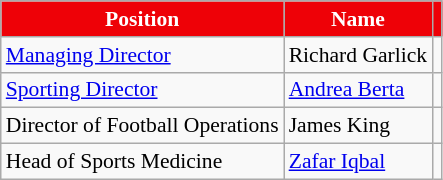<table class="wikitable" style="text-align:left; font-size:90%;">
<tr>
<th style="background-color:#ee0107; color:#ffffff;">Position</th>
<th style="background-color:#ee0107; color:#ffffff;">Name</th>
<th style="background-color:#ee0107; color:#ffffff;"></th>
</tr>
<tr>
<td><a href='#'>Managing Director</a></td>
<td> Richard Garlick</td>
<td></td>
</tr>
<tr>
<td><a href='#'>Sporting Director</a></td>
<td> <a href='#'>Andrea Berta</a></td>
<td></td>
</tr>
<tr>
<td>Director of Football Operations</td>
<td> James King</td>
<td></td>
</tr>
<tr>
<td>Head of Sports Medicine</td>
<td> <a href='#'>Zafar Iqbal</a></td>
<td></td>
</tr>
</table>
